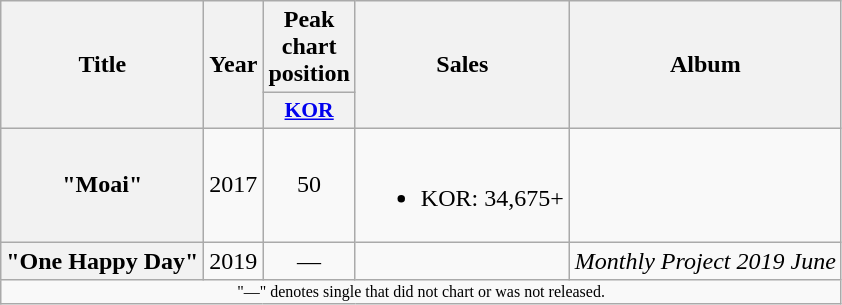<table class="wikitable plainrowheaders" style="text-align:center">
<tr>
<th scope="col" rowspan="2">Title</th>
<th scope="col" rowspan="2">Year</th>
<th scope="col">Peak<br>chart<br>position</th>
<th scope="col" rowspan="2">Sales</th>
<th scope="col" rowspan="2">Album</th>
</tr>
<tr>
<th scope="col" style="width:2.5em;font-size:90%;"><a href='#'>KOR</a><br></th>
</tr>
<tr>
<th scope="row">"Moai"</th>
<td>2017</td>
<td>50</td>
<td><br><ul><li>KOR: 34,675+</li></ul></td>
<td></td>
</tr>
<tr>
<th scope="row">"One Happy Day" </th>
<td>2019</td>
<td>—</td>
<td></td>
<td><em>Monthly Project 2019 June</em></td>
</tr>
<tr>
<td colspan="5" style="font-size:8pt">"—" denotes single that did not chart or was not released.</td>
</tr>
</table>
